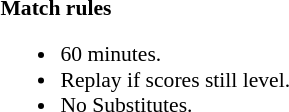<table width=100% style="font-size: 90%">
<tr>
<td style="width:60%; vertical-align:top;"><br><strong>Match rules</strong><ul><li>60 minutes.</li><li>Replay if scores still level.</li><li>No Substitutes.</li></ul></td>
</tr>
</table>
